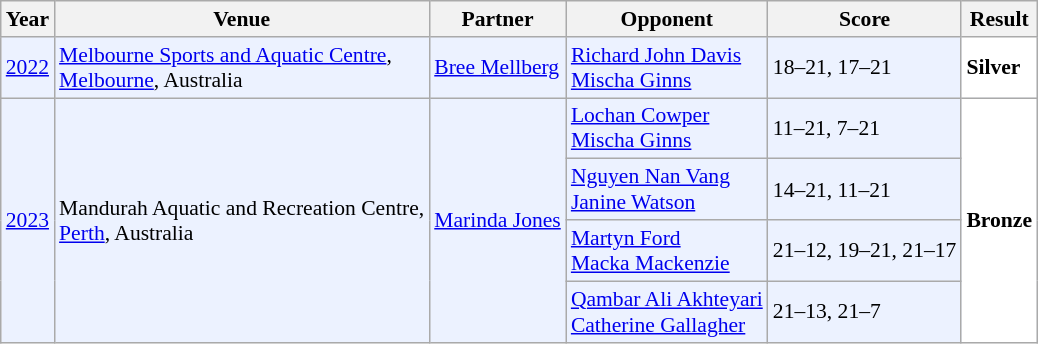<table class="sortable wikitable" style="font-size: 90%;">
<tr>
<th>Year</th>
<th>Venue</th>
<th>Partner</th>
<th>Opponent</th>
<th>Score</th>
<th>Result</th>
</tr>
<tr style="background:#ECF2FF">
<td align="center"><a href='#'>2022</a></td>
<td align="left"><a href='#'>Melbourne Sports and Aquatic Centre</a>,<br><a href='#'>Melbourne</a>, Australia</td>
<td align="left"> <a href='#'>Bree Mellberg</a></td>
<td align="left"> <a href='#'>Richard John Davis</a><br> <a href='#'>Mischa Ginns</a></td>
<td align="left">18–21, 17–21</td>
<td style="text-align:left; background:white"> <strong>Silver</strong></td>
</tr>
<tr style="background:#ECF2FF">
<td rowspan="4" align="center"><a href='#'>2023</a></td>
<td rowspan="4" align="left">Mandurah Aquatic and Recreation Centre,<br><a href='#'>Perth</a>, Australia</td>
<td rowspan="4" align="left"> <a href='#'>Marinda Jones</a></td>
<td align="left"> <a href='#'>Lochan Cowper</a><br> <a href='#'>Mischa Ginns</a></td>
<td align="left">11–21, 7–21</td>
<td rowspan="4" style="text-align:left; background:white"> <strong>Bronze</strong></td>
</tr>
<tr style="background:#ECF2FF">
<td align="left"> <a href='#'>Nguyen Nan Vang</a><br> <a href='#'>Janine Watson</a></td>
<td align="left">14–21, 11–21</td>
</tr>
<tr style="background:#ECF2FF">
<td align="left"> <a href='#'>Martyn Ford</a><br> <a href='#'>Macka Mackenzie</a></td>
<td align="left">21–12, 19–21, 21–17</td>
</tr>
<tr style="background:#ECF2FF">
<td align="left"> <a href='#'>Qambar Ali Akhteyari</a><br> <a href='#'>Catherine Gallagher</a></td>
<td align="left">21–13, 21–7</td>
</tr>
</table>
